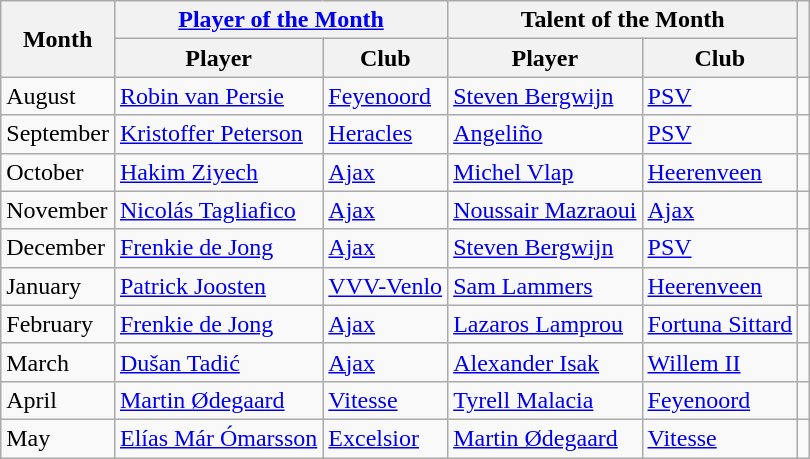<table class="wikitable">
<tr>
<th rowspan="2">Month</th>
<th colspan="2"><a href='#'>Player of the Month</a></th>
<th colspan="2">Talent of the Month</th>
<th rowspan="2"></th>
</tr>
<tr>
<th>Player</th>
<th>Club</th>
<th>Player</th>
<th>Club</th>
</tr>
<tr>
<td>August</td>
<td> <a href='#'>Robin van Persie</a></td>
<td><a href='#'>Feyenoord</a></td>
<td> <a href='#'>Steven Bergwijn</a></td>
<td><a href='#'>PSV</a></td>
<td></td>
</tr>
<tr>
<td>September</td>
<td> <a href='#'>Kristoffer Peterson</a></td>
<td><a href='#'>Heracles</a></td>
<td> <a href='#'>Angeliño</a></td>
<td><a href='#'>PSV</a></td>
<td></td>
</tr>
<tr>
<td>October</td>
<td> <a href='#'>Hakim Ziyech</a></td>
<td><a href='#'>Ajax</a></td>
<td> <a href='#'>Michel Vlap</a></td>
<td><a href='#'>Heerenveen</a></td>
<td></td>
</tr>
<tr>
<td>November</td>
<td> <a href='#'>Nicolás Tagliafico</a></td>
<td><a href='#'>Ajax</a></td>
<td> <a href='#'>Noussair Mazraoui</a></td>
<td><a href='#'>Ajax</a></td>
<td></td>
</tr>
<tr>
<td>December</td>
<td> <a href='#'>Frenkie de Jong</a></td>
<td><a href='#'>Ajax</a></td>
<td> <a href='#'>Steven Bergwijn</a></td>
<td><a href='#'>PSV</a></td>
<td></td>
</tr>
<tr>
<td>January</td>
<td> <a href='#'>Patrick Joosten</a></td>
<td><a href='#'>VVV-Venlo</a></td>
<td> <a href='#'>Sam Lammers</a></td>
<td><a href='#'>Heerenveen</a></td>
<td></td>
</tr>
<tr>
<td>February</td>
<td> <a href='#'>Frenkie de Jong</a></td>
<td><a href='#'>Ajax</a></td>
<td> <a href='#'>Lazaros Lamprou</a></td>
<td><a href='#'>Fortuna Sittard</a></td>
<td></td>
</tr>
<tr>
<td>March</td>
<td> <a href='#'>Dušan Tadić</a></td>
<td><a href='#'>Ajax</a></td>
<td> <a href='#'>Alexander Isak</a></td>
<td><a href='#'>Willem II</a></td>
<td></td>
</tr>
<tr>
<td>April</td>
<td> <a href='#'>Martin Ødegaard</a></td>
<td><a href='#'>Vitesse</a></td>
<td> <a href='#'>Tyrell Malacia</a></td>
<td><a href='#'>Feyenoord</a></td>
<td></td>
</tr>
<tr>
<td>May</td>
<td> <a href='#'>Elías Már Ómarsson</a></td>
<td><a href='#'>Excelsior</a></td>
<td> <a href='#'>Martin Ødegaard</a></td>
<td><a href='#'>Vitesse</a></td>
<td></td>
</tr>
</table>
